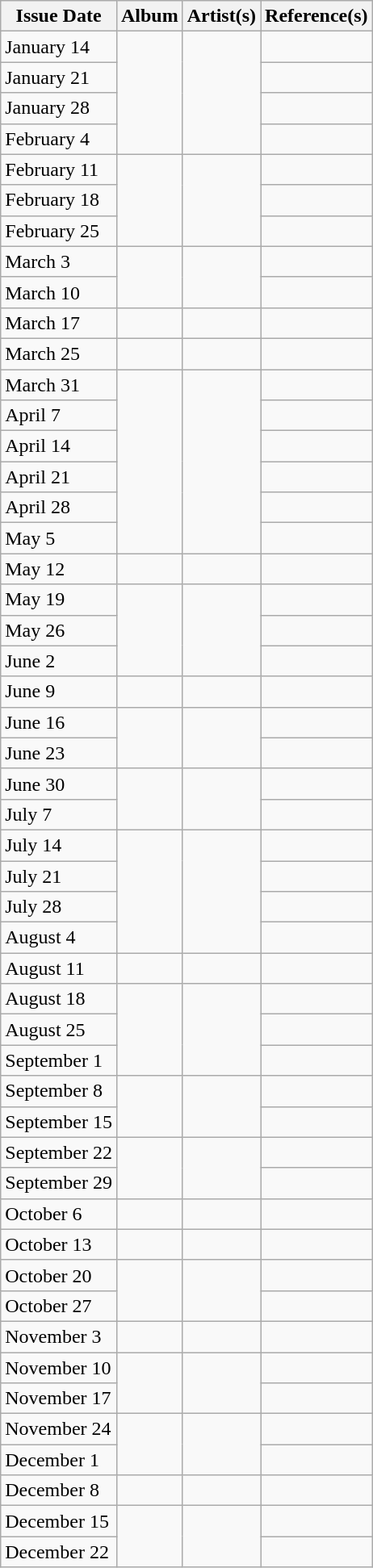<table class="wikitable">
<tr>
<th style="text-align: center;">Issue Date</th>
<th style="text-align: center;">Album</th>
<th style="text-align: center;">Artist(s)</th>
<th style="text-align: center;">Reference(s)</th>
</tr>
<tr>
<td>January 14</td>
<td rowspan=4><em>  </em></td>
<td rowspan=4></td>
<td></td>
</tr>
<tr>
<td>January 21</td>
<td></td>
</tr>
<tr>
<td>January 28</td>
<td></td>
</tr>
<tr>
<td>February 4</td>
<td></td>
</tr>
<tr>
<td>February 11</td>
<td rowspan=3><em>  </em></td>
<td rowspan=3></td>
<td></td>
</tr>
<tr>
<td>February 18</td>
<td></td>
</tr>
<tr>
<td>February 25</td>
<td></td>
</tr>
<tr>
<td>March 3</td>
<td rowspan=2><em>  </em></td>
<td rowspan=2></td>
<td></td>
</tr>
<tr>
<td>March 10</td>
<td></td>
</tr>
<tr>
<td>March 17</td>
<td><em>  </em></td>
<td></td>
<td></td>
</tr>
<tr>
<td>March 25</td>
<td><em>  </em></td>
<td></td>
<td></td>
</tr>
<tr>
<td>March 31</td>
<td rowspan=6><em>  </em></td>
<td rowspan=6></td>
<td></td>
</tr>
<tr>
<td>April 7</td>
<td></td>
</tr>
<tr>
<td>April 14</td>
<td></td>
</tr>
<tr>
<td>April 21</td>
<td></td>
</tr>
<tr>
<td>April 28</td>
<td></td>
</tr>
<tr>
<td>May 5</td>
<td></td>
</tr>
<tr>
<td>May 12</td>
<td><em>  </em></td>
<td></td>
<td></td>
</tr>
<tr>
<td>May 19</td>
<td rowspan=3><em>  </em></td>
<td rowspan=3></td>
<td></td>
</tr>
<tr>
<td>May 26</td>
<td></td>
</tr>
<tr>
<td>June 2</td>
<td></td>
</tr>
<tr>
<td>June 9</td>
<td><em>  </em></td>
<td></td>
<td></td>
</tr>
<tr>
<td>June 16</td>
<td rowspan=2><em>  </em></td>
<td rowspan=2></td>
<td></td>
</tr>
<tr>
<td>June 23</td>
<td></td>
</tr>
<tr>
<td>June 30</td>
<td rowspan=2><em>  </em></td>
<td rowspan=2></td>
<td></td>
</tr>
<tr>
<td>July 7</td>
<td></td>
</tr>
<tr>
<td>July 14</td>
<td rowspan=4><em>  </em></td>
<td rowspan=4></td>
<td></td>
</tr>
<tr>
<td>July 21</td>
<td></td>
</tr>
<tr>
<td>July 28</td>
<td></td>
</tr>
<tr>
<td>August 4</td>
<td></td>
</tr>
<tr>
<td>August 11</td>
<td><em>  </em></td>
<td></td>
<td></td>
</tr>
<tr>
<td>August 18</td>
<td rowspan=3><em>  </em></td>
<td rowspan=3></td>
<td></td>
</tr>
<tr>
<td>August 25</td>
<td></td>
</tr>
<tr>
<td>September 1</td>
<td></td>
</tr>
<tr>
<td>September 8</td>
<td rowspan=2><em>  </em></td>
<td rowspan=2></td>
<td></td>
</tr>
<tr>
<td>September 15</td>
<td></td>
</tr>
<tr>
<td>September 22</td>
<td rowspan=2><em>  </em></td>
<td rowspan=2></td>
<td></td>
</tr>
<tr>
<td>September 29</td>
<td></td>
</tr>
<tr>
<td>October 6</td>
<td><em>  </em></td>
<td></td>
<td></td>
</tr>
<tr>
<td>October 13</td>
<td><em>  </em></td>
<td></td>
<td></td>
</tr>
<tr>
<td>October 20</td>
<td rowspan=2><em>  </em></td>
<td rowspan=2></td>
<td></td>
</tr>
<tr>
<td>October 27</td>
<td></td>
</tr>
<tr>
<td>November 3</td>
<td><em>  </em></td>
<td></td>
<td></td>
</tr>
<tr>
<td>November 10</td>
<td rowspan=2><em>  </em></td>
<td rowspan=2></td>
<td></td>
</tr>
<tr>
<td>November 17</td>
<td></td>
</tr>
<tr>
<td>November 24</td>
<td rowspan=2><em>  </em></td>
<td rowspan=2></td>
<td></td>
</tr>
<tr>
<td>December 1</td>
<td></td>
</tr>
<tr>
<td>December 8</td>
<td><em>  </em></td>
<td></td>
<td></td>
</tr>
<tr>
<td>December 15</td>
<td rowspan=2><em>  </em></td>
<td rowspan=2></td>
<td></td>
</tr>
<tr>
<td>December 22</td>
<td></td>
</tr>
</table>
